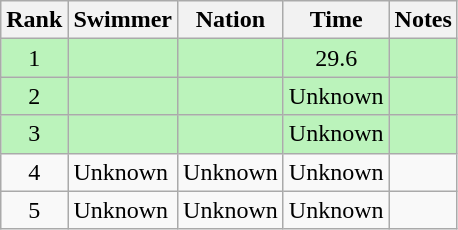<table class="wikitable sortable" style="text-align:center">
<tr>
<th>Rank</th>
<th>Swimmer</th>
<th>Nation</th>
<th>Time</th>
<th>Notes</th>
</tr>
<tr style="background:#bbf3bb;">
<td>1</td>
<td align=left></td>
<td align=left></td>
<td>29.6</td>
<td></td>
</tr>
<tr style="background:#bbf3bb;">
<td>2</td>
<td align=left></td>
<td align=left></td>
<td>Unknown</td>
<td></td>
</tr>
<tr style="background:#bbf3bb;">
<td>3</td>
<td align=left></td>
<td align=left></td>
<td>Unknown</td>
<td></td>
</tr>
<tr>
<td>4</td>
<td align=left>Unknown</td>
<td align=left>Unknown</td>
<td>Unknown</td>
<td></td>
</tr>
<tr>
<td>5</td>
<td align=left>Unknown</td>
<td align=left>Unknown</td>
<td>Unknown</td>
<td></td>
</tr>
</table>
